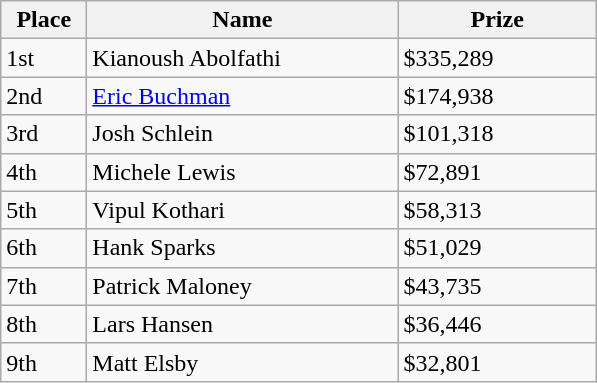<table class="wikitable">
<tr>
<th width="50">Place</th>
<th width="200">Name</th>
<th width="125">Prize</th>
</tr>
<tr>
<td>1st</td>
<td>Kianoush Abolfathi</td>
<td>$335,289</td>
</tr>
<tr>
<td>2nd</td>
<td><a href='#'>Eric Buchman</a></td>
<td>$174,938</td>
</tr>
<tr>
<td>3rd</td>
<td>Josh Schlein</td>
<td>$101,318</td>
</tr>
<tr>
<td>4th</td>
<td>Michele Lewis</td>
<td>$72,891</td>
</tr>
<tr>
<td>5th</td>
<td>Vipul Kothari</td>
<td>$58,313</td>
</tr>
<tr>
<td>6th</td>
<td>Hank Sparks</td>
<td>$51,029</td>
</tr>
<tr>
<td>7th</td>
<td>Patrick Maloney</td>
<td>$43,735</td>
</tr>
<tr>
<td>8th</td>
<td>Lars Hansen</td>
<td>$36,446</td>
</tr>
<tr>
<td>9th</td>
<td>Matt Elsby</td>
<td>$32,801</td>
</tr>
</table>
